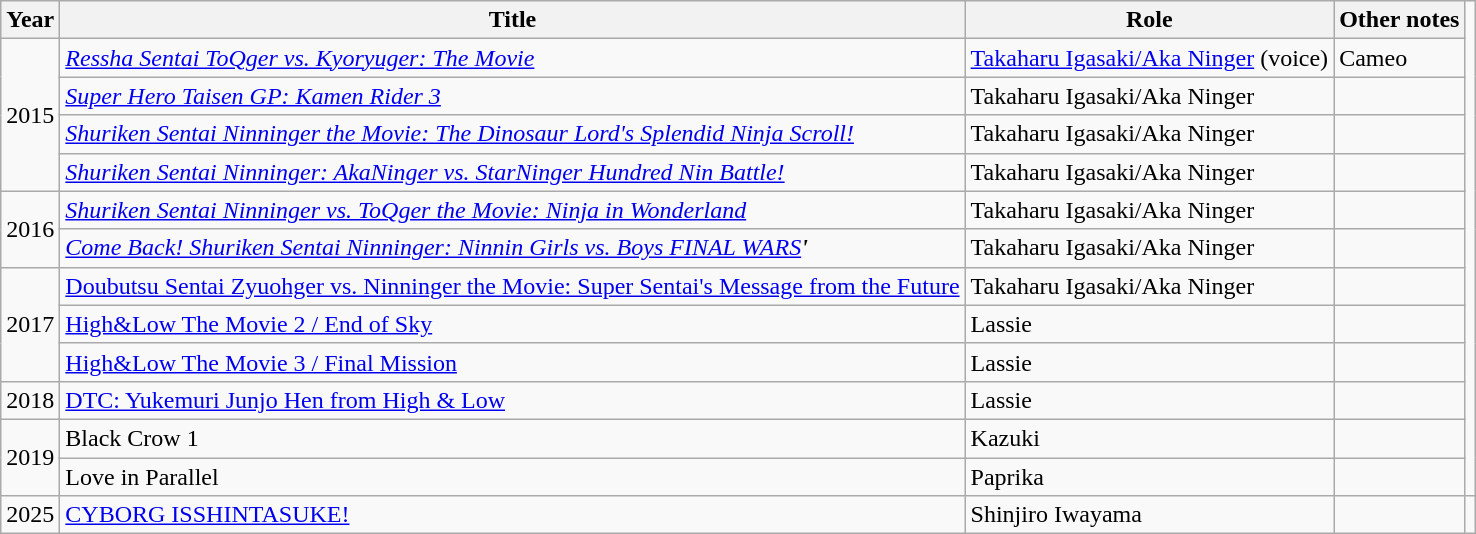<table class="wikitable">
<tr>
<th>Year</th>
<th>Title</th>
<th>Role</th>
<th>Other notes</th>
</tr>
<tr>
<td rowspan="4">2015</td>
<td><em><a href='#'>Ressha Sentai ToQger vs. Kyoryuger: The Movie</a></em></td>
<td><a href='#'>Takaharu Igasaki/Aka Ninger</a> (voice)</td>
<td>Cameo</td>
</tr>
<tr>
<td><em><a href='#'>Super Hero Taisen GP: Kamen Rider 3</a></em></td>
<td>Takaharu Igasaki/Aka Ninger</td>
<td></td>
</tr>
<tr>
<td><em><a href='#'>Shuriken Sentai Ninninger the Movie: The Dinosaur Lord's Splendid Ninja Scroll!</a></em></td>
<td>Takaharu Igasaki/Aka Ninger</td>
<td></td>
</tr>
<tr>
<td><em><a href='#'>Shuriken Sentai Ninninger: AkaNinger vs. StarNinger Hundred Nin Battle!</a></em></td>
<td>Takaharu Igasaki/Aka Ninger</td>
<td></td>
</tr>
<tr>
<td rowspan="2">2016</td>
<td><em><a href='#'>Shuriken Sentai Ninninger vs. ToQger the Movie: Ninja in Wonderland</a></em></td>
<td>Takaharu Igasaki/Aka Ninger</td>
<td></td>
</tr>
<tr>
<td><em><a href='#'>Come Back! Shuriken Sentai Ninninger: Ninnin Girls vs. Boys FINAL WARS</a><strong>'</td>
<td>Takaharu Igasaki/Aka Ninger</td>
<td></td>
</tr>
<tr>
<td rowspan="3">2017</td>
<td></em><a href='#'>Doubutsu Sentai Zyuohger vs. Ninninger the Movie: Super Sentai's Message from the Future</a><em></td>
<td>Takaharu Igasaki/Aka Ninger</td>
<td></td>
</tr>
<tr>
<td></em><a href='#'>High&Low The Movie 2 / End of Sky</a><em></td>
<td>Lassie</td>
<td></td>
</tr>
<tr>
<td></em><a href='#'>High&Low The Movie 3 / Final Mission</a><em></td>
<td>Lassie</td>
<td></td>
</tr>
<tr>
<td>2018</td>
<td></em><a href='#'>DTC: Yukemuri Junjo Hen from High & Low</a><em></td>
<td>Lassie</td>
<td></td>
</tr>
<tr>
<td rowspan="2">2019</td>
<td></em>Black Crow 1<em></td>
<td>Kazuki</td>
<td></td>
</tr>
<tr>
<td></em>Love in Parallel<em></td>
<td>Paprika</td>
<td></td>
</tr>
<tr>
<td>2025</td>
<td></em><a href='#'>CYBORG ISSHINTASUKE!</a><em></td>
<td>Shinjiro Iwayama</td>
<td></td>
<td></td>
</tr>
</table>
